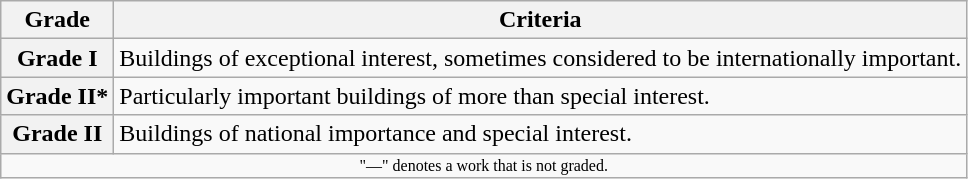<table class="wikitable" border="1">
<tr>
<th>Grade</th>
<th>Criteria</th>
</tr>
<tr>
<th>Grade I</th>
<td>Buildings of exceptional interest, sometimes considered to be internationally important.</td>
</tr>
<tr>
<th>Grade II*</th>
<td>Particularly important buildings of more than special interest.</td>
</tr>
<tr>
<th>Grade II</th>
<td>Buildings of national importance and special interest.</td>
</tr>
<tr>
<td align="center" colspan="14" style="font-size: 8pt">"—" denotes a work that is not graded.</td>
</tr>
</table>
